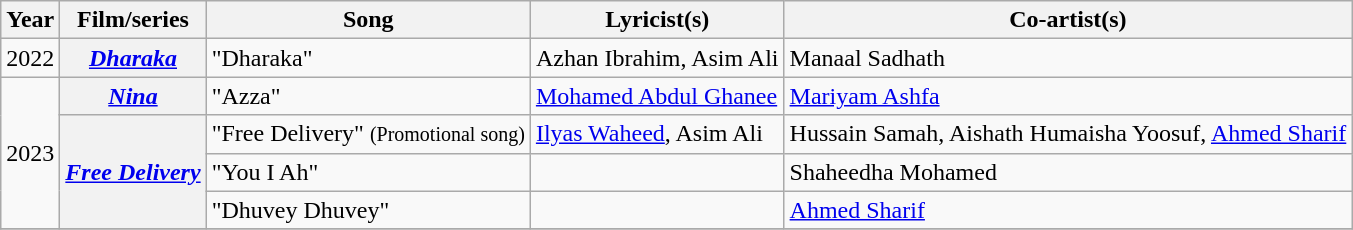<table class="wikitable plainrowheaders">
<tr>
<th scope="col">Year</th>
<th scope="col">Film/series</th>
<th scope="col">Song</th>
<th scope="col">Lyricist(s)</th>
<th scope="col">Co-artist(s)</th>
</tr>
<tr>
<td>2022</td>
<th scope="row"><em><a href='#'>Dharaka</a></em></th>
<td>"Dharaka"</td>
<td>Azhan Ibrahim, Asim Ali</td>
<td>Manaal Sadhath</td>
</tr>
<tr>
<td rowspan="4">2023</td>
<th scope="row"><em><a href='#'>Nina</a></em></th>
<td>"Azza"</td>
<td><a href='#'>Mohamed Abdul Ghanee</a></td>
<td><a href='#'>Mariyam Ashfa</a></td>
</tr>
<tr>
<th scope="row" rowspan="3"><em><a href='#'>Free Delivery</a></em></th>
<td>"Free Delivery" <small>(Promotional song)</small></td>
<td><a href='#'>Ilyas Waheed</a>, Asim Ali</td>
<td>Hussain Samah, Aishath Humaisha Yoosuf, <a href='#'>Ahmed Sharif</a></td>
</tr>
<tr>
<td>"You I Ah"</td>
<td></td>
<td>Shaheedha Mohamed</td>
</tr>
<tr>
<td>"Dhuvey Dhuvey"</td>
<td></td>
<td><a href='#'>Ahmed Sharif</a></td>
</tr>
<tr>
</tr>
</table>
